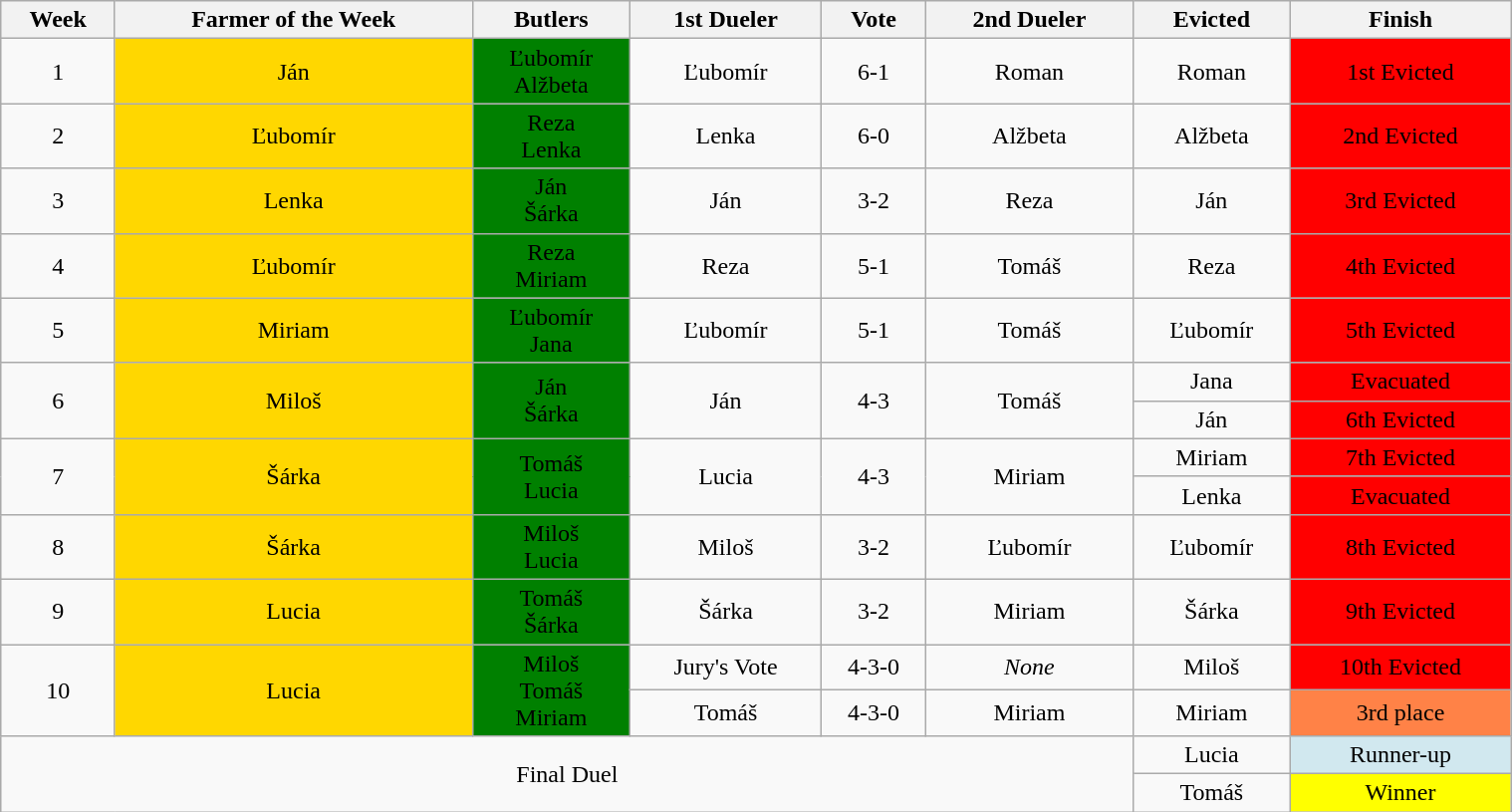<table class="wikitable" style="font-size:100%; text-align:center; width: 80%; margin-left: auto; margin-right: auto;">
<tr>
<th>Week</th>
<th>Farmer of the Week</th>
<th>Butlers</th>
<th>1st Dueler</th>
<th>Vote</th>
<th>2nd Dueler</th>
<th>Evicted</th>
<th>Finish</th>
</tr>
<tr>
<td>1</td>
<td style="background:gold;" colspan=1>Ján</td>
<td style="background:#008000;">Ľubomír<br>Alžbeta</td>
<td>Ľubomír</td>
<td>6-1</td>
<td>Roman</td>
<td>Roman</td>
<td style="background:#ff0000">1st Evicted</td>
</tr>
<tr>
<td>2</td>
<td style="background:gold;" colspan=1>Ľubomír</td>
<td style="background:#008000;">Reza<br>Lenka</td>
<td>Lenka</td>
<td>6-0</td>
<td>Alžbeta</td>
<td>Alžbeta</td>
<td style="background:#ff0000">2nd Evicted</td>
</tr>
<tr>
<td>3</td>
<td style="background:gold;" colspan=1>Lenka</td>
<td style="background:#008000;">Ján<br>Šárka</td>
<td>Ján</td>
<td>3-2</td>
<td>Reza</td>
<td>Ján</td>
<td style="background:#ff0000">3rd Evicted</td>
</tr>
<tr>
<td>4</td>
<td style="background:gold;" colspan=1>Ľubomír</td>
<td style="background:#008000;">Reza<br>Miriam</td>
<td>Reza</td>
<td>5-1</td>
<td>Tomáš</td>
<td>Reza</td>
<td style="background:#ff0000">4th Evicted</td>
</tr>
<tr>
<td>5</td>
<td style="background:gold;" colspan=1>Miriam</td>
<td style="background:#008000;">Ľubomír<br>Jana</td>
<td>Ľubomír</td>
<td>5-1</td>
<td>Tomáš</td>
<td>Ľubomír</td>
<td style="background:#ff0000">5th Evicted</td>
</tr>
<tr>
<td rowspan="2">6</td>
<td rowspan="2" style="background:gold;" colspan=1>Miloš</td>
<td rowspan="2" style="background:#008000;">Ján<br>Šárka</td>
<td rowspan="2">Ján</td>
<td rowspan="2">4-3</td>
<td rowspan="2">Tomáš</td>
<td rowspan="1">Jana</td>
<td rowspan="1" style="background:#ff0000">Evacuated</td>
</tr>
<tr>
<td rowspan="1">Ján</td>
<td rowspan="1" style="background:#ff0000">6th Evicted</td>
</tr>
<tr>
<td rowspan="2">7</td>
<td rowspan="2" style="background:gold;" colspan=1>Šárka</td>
<td rowspan="2" style="background:#008000;">Tomáš<br>Lucia</td>
<td rowspan="2">Lucia</td>
<td rowspan="2">4-3</td>
<td rowspan="2">Miriam</td>
<td rowspan="1">Miriam</td>
<td rowspan="1" style="background:#ff0000">7th Evicted</td>
</tr>
<tr>
<td rowspan="1">Lenka</td>
<td rowspan="1" style="background:#ff0000">Evacuated</td>
</tr>
<tr>
<td>8</td>
<td style="background:gold;" colspan=1>Šárka</td>
<td style="background:#008000;">Miloš<br>Lucia</td>
<td>Miloš</td>
<td>3-2</td>
<td>Ľubomír</td>
<td>Ľubomír</td>
<td style="background:#ff0000">8th Evicted</td>
</tr>
<tr>
<td>9</td>
<td style="background:gold;" colspan=1>Lucia</td>
<td style="background:#008000;">Tomáš<br>Šárka</td>
<td>Šárka</td>
<td>3-2</td>
<td>Miriam</td>
<td>Šárka</td>
<td style="background:#ff0000">9th Evicted</td>
</tr>
<tr>
<td rowspan="2">10</td>
<td rowspan="2" style="background:gold;" colspan=1>Lucia</td>
<td rowspan="2" style="background:#008000;">Miloš<br>Tomáš<br>Miriam</td>
<td rowspan="1">Jury's Vote</td>
<td rowspan="1">4-3-0</td>
<td rowspan="1"><em>None</em></td>
<td rowspan="1">Miloš</td>
<td rowspan="1" style="background:#ff0000">10th Evicted</td>
</tr>
<tr>
<td rowspan="1">Tomáš</td>
<td rowspan="1">4-3-0</td>
<td rowspan="1">Miriam</td>
<td rowspan="1">Miriam</td>
<td rowspan="1" style="background:#FF8247;">3rd place</td>
</tr>
<tr>
<td colspan="6" rowspan="2">Final Duel</td>
<td rowspan="1">Lucia</td>
<td rowspan="1" style="background:#D1E8EF">Runner-up</td>
</tr>
<tr>
<td rowspan="1">Tomáš</td>
<td rowspan="1" style="background:yellow">Winner</td>
</tr>
</table>
